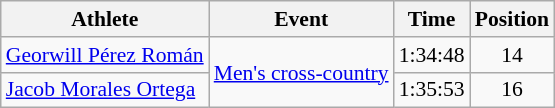<table class="wikitable" style="font-size:90%;">
<tr>
<th>Athlete</th>
<th>Event</th>
<th>Time</th>
<th>Position</th>
</tr>
<tr align=center>
<td align=left><a href='#'>Georwill Pérez Román</a></td>
<td align=left rowspan=2><a href='#'>Men's cross-country</a></td>
<td>1:34:48</td>
<td>14</td>
</tr>
<tr align=center>
<td align=left><a href='#'>Jacob Morales Ortega</a></td>
<td>1:35:53</td>
<td>16</td>
</tr>
</table>
